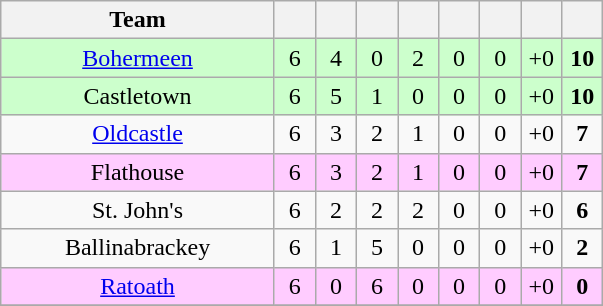<table class="wikitable" style="text-align:center">
<tr>
<th width="175">Team</th>
<th width="20"></th>
<th width="20"></th>
<th width="20"></th>
<th width="20"></th>
<th width="20"></th>
<th width="20"></th>
<th width="20"></th>
<th width="20"></th>
</tr>
<tr style="background:#cfc;">
<td><a href='#'>Bohermeen</a></td>
<td>6</td>
<td>4</td>
<td>0</td>
<td>2</td>
<td>0</td>
<td>0</td>
<td>+0</td>
<td><strong>10</strong></td>
</tr>
<tr style="background:#cfc;">
<td>Castletown</td>
<td>6</td>
<td>5</td>
<td>1</td>
<td>0</td>
<td>0</td>
<td>0</td>
<td>+0</td>
<td><strong>10</strong></td>
</tr>
<tr>
<td><a href='#'>Oldcastle</a></td>
<td>6</td>
<td>3</td>
<td>2</td>
<td>1</td>
<td>0</td>
<td>0</td>
<td>+0</td>
<td><strong>7</strong></td>
</tr>
<tr style="background:#fcf;">
<td>Flathouse</td>
<td>6</td>
<td>3</td>
<td>2</td>
<td>1</td>
<td>0</td>
<td>0</td>
<td>+0</td>
<td><strong>7</strong></td>
</tr>
<tr>
<td>St. John's</td>
<td>6</td>
<td>2</td>
<td>2</td>
<td>2</td>
<td>0</td>
<td>0</td>
<td>+0</td>
<td><strong>6</strong></td>
</tr>
<tr>
<td>Ballinabrackey</td>
<td>6</td>
<td>1</td>
<td>5</td>
<td>0</td>
<td>0</td>
<td>0</td>
<td>+0</td>
<td><strong>2</strong></td>
</tr>
<tr style="background:#fcf;">
<td><a href='#'>Ratoath</a></td>
<td>6</td>
<td>0</td>
<td>6</td>
<td>0</td>
<td>0</td>
<td>0</td>
<td>+0</td>
<td><strong>0</strong></td>
</tr>
<tr>
</tr>
</table>
